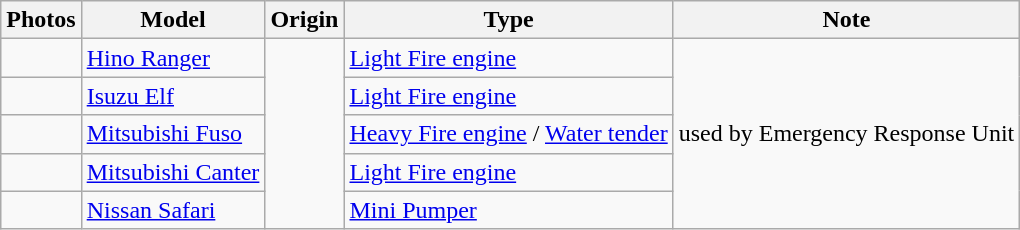<table class="wikitable">
<tr>
<th>Photos</th>
<th>Model</th>
<th>Origin</th>
<th>Type</th>
<th>Note</th>
</tr>
<tr>
<td></td>
<td><a href='#'>Hino Ranger</a></td>
<td rowspan="5"></td>
<td><a href='#'>Light Fire engine</a></td>
<td rowspan="5">used by Emergency Response Unit</td>
</tr>
<tr>
<td></td>
<td><a href='#'>Isuzu Elf</a></td>
<td><a href='#'>Light Fire engine</a></td>
</tr>
<tr>
<td></td>
<td><a href='#'>Mitsubishi Fuso</a></td>
<td><a href='#'>Heavy Fire engine</a> / <a href='#'>Water tender</a></td>
</tr>
<tr>
<td></td>
<td><a href='#'>Mitsubishi Canter</a></td>
<td><a href='#'>Light Fire engine</a></td>
</tr>
<tr>
<td></td>
<td><a href='#'>Nissan Safari</a></td>
<td><a href='#'>Mini Pumper</a></td>
</tr>
</table>
